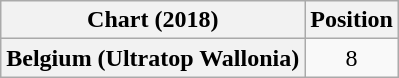<table class="wikitable plainrowheaders" style="text-align:center">
<tr>
<th>Chart (2018)</th>
<th>Position</th>
</tr>
<tr>
<th scope="row">Belgium (Ultratop Wallonia)</th>
<td>8</td>
</tr>
</table>
